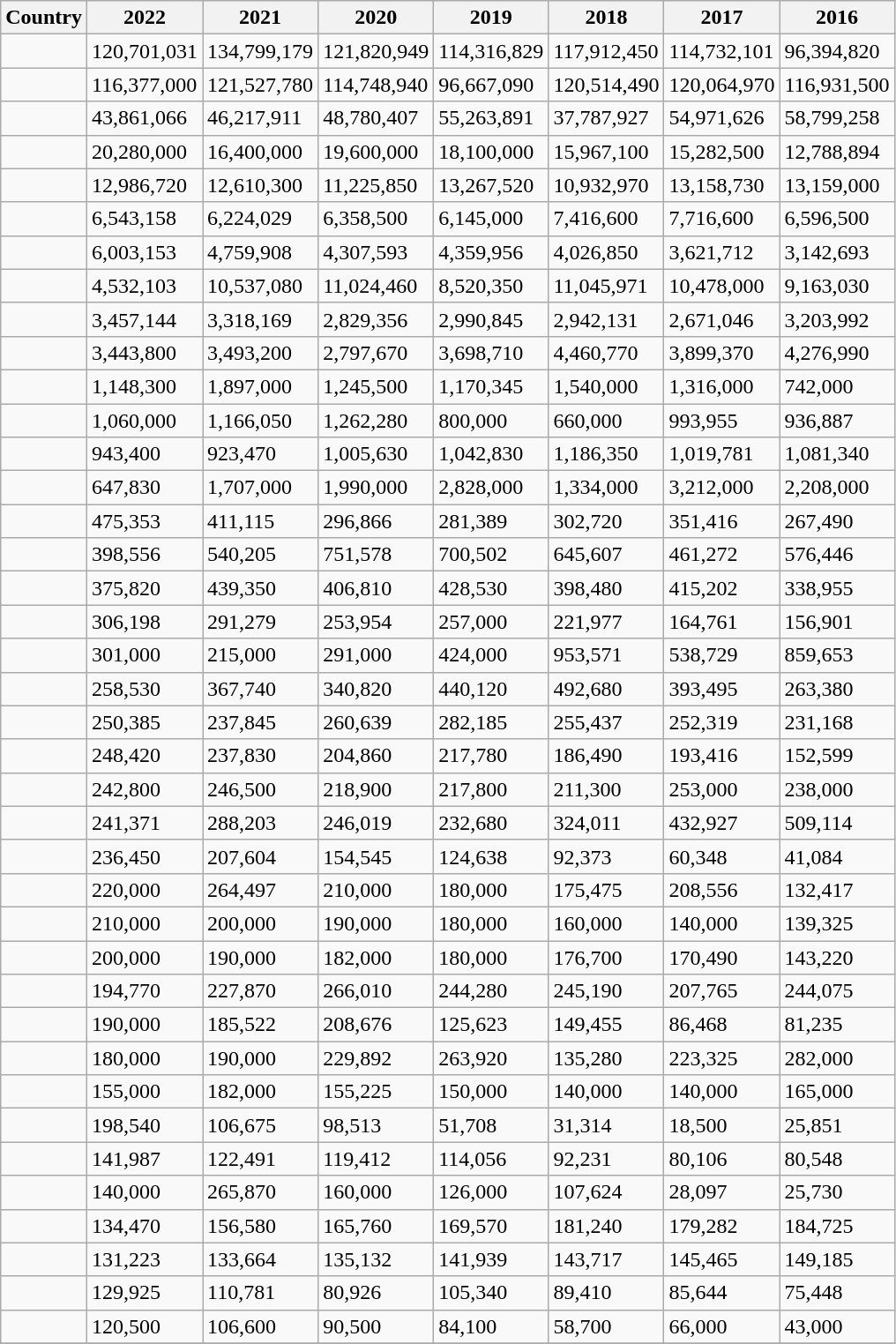<table class="wikitable sortable">
<tr>
<th>Country</th>
<th>2022</th>
<th>2021</th>
<th>2020</th>
<th>2019</th>
<th>2018</th>
<th>2017</th>
<th>2016</th>
</tr>
<tr>
<td></td>
<td align="left">120,701,031</td>
<td align="left">134,799,179</td>
<td align="left">121,820,949</td>
<td align="left">114,316,829</td>
<td align="left">117,912,450</td>
<td align="left">114,732,101</td>
<td align="left">96,394,820</td>
</tr>
<tr>
<td></td>
<td align="left">116,377,000</td>
<td align="left">121,527,780</td>
<td align="left">114,748,940</td>
<td align="left">96,667,090</td>
<td align="left">120,514,490</td>
<td align="left">120,064,970</td>
<td align="left">116,931,500</td>
</tr>
<tr>
<td></td>
<td align="left">43,861,066</td>
<td align="left">46,217,911</td>
<td align="left">48,780,407</td>
<td align="left">55,263,891</td>
<td align="left">37,787,927</td>
<td align="left">54,971,626</td>
<td align="left">58,799,258</td>
</tr>
<tr>
<td></td>
<td align="left">20,280,000</td>
<td align="left">16,400,000</td>
<td align="left">19,600,000</td>
<td align="left">18,100,000</td>
<td align="left">15,967,100</td>
<td align="left">15,282,500</td>
<td align="left">12,788,894</td>
</tr>
<tr>
<td></td>
<td align="left">12,986,720</td>
<td align="left">12,610,300</td>
<td align="left">11,225,850</td>
<td align="left">13,267,520</td>
<td align="left">10,932,970</td>
<td align="left">13,158,730</td>
<td align="left">13,159,000</td>
</tr>
<tr>
<td></td>
<td align="left">6,543,158</td>
<td align="left">6,224,029</td>
<td align="left">6,358,500</td>
<td align="left">6,145,000</td>
<td align="left">7,416,600</td>
<td align="left">7,716,600</td>
<td align="left">6,596,500</td>
</tr>
<tr>
<td></td>
<td align="left">6,003,153</td>
<td align="left">4,759,908</td>
<td align="left">4,307,593</td>
<td align="left">4,359,956</td>
<td align="left">4,026,850</td>
<td align="left">3,621,712</td>
<td align="left">3,142,693</td>
</tr>
<tr>
<td></td>
<td align="left">4,532,103</td>
<td align="left">10,537,080</td>
<td align="left">11,024,460</td>
<td align="left">8,520,350</td>
<td align="left">11,045,971</td>
<td align="left">10,478,000</td>
<td align="left">9,163,030</td>
</tr>
<tr>
<td></td>
<td align="left">3,457,144</td>
<td align="left">3,318,169</td>
<td align="left">2,829,356</td>
<td align="left">2,990,845</td>
<td align="left">2,942,131</td>
<td align="left">2,671,046</td>
<td align="left">3,203,992</td>
</tr>
<tr>
<td></td>
<td align="left">3,443,800</td>
<td align="left">3,493,200</td>
<td align="left">2,797,670</td>
<td align="left">3,698,710</td>
<td align="left">4,460,770</td>
<td align="left">3,899,370</td>
<td align="left">4,276,990</td>
</tr>
<tr>
<td></td>
<td align="left">1,148,300</td>
<td align="left">1,897,000</td>
<td align="left">1,245,500</td>
<td align="left">1,170,345</td>
<td align="left">1,540,000</td>
<td align="left">1,316,000</td>
<td align="left">742,000</td>
</tr>
<tr>
<td></td>
<td align="left">1,060,000</td>
<td align="left">1,166,050</td>
<td align="left">1,262,280</td>
<td align="left">800,000</td>
<td align="left">660,000</td>
<td align="left">993,955</td>
<td align="left">936,887</td>
</tr>
<tr>
<td></td>
<td align="left">943,400</td>
<td align="left">923,470</td>
<td align="left">1,005,630</td>
<td align="left">1,042,830</td>
<td align="left">1,186,350</td>
<td align="left">1,019,781</td>
<td align="left">1,081,340</td>
</tr>
<tr>
<td></td>
<td align="left">647,830</td>
<td align="left">1,707,000</td>
<td align="left">1,990,000</td>
<td align="left">2,828,000</td>
<td align="left">1,334,000</td>
<td align="left">3,212,000</td>
<td align="left">2,208,000</td>
</tr>
<tr>
<td></td>
<td align="left">475,353</td>
<td align="left">411,115</td>
<td align="left">296,866</td>
<td align="left">281,389</td>
<td align="left">302,720</td>
<td align="left">351,416</td>
<td align="left">267,490</td>
</tr>
<tr>
<td></td>
<td align="left">398,556</td>
<td align="left">540,205</td>
<td align="left">751,578</td>
<td align="left">700,502</td>
<td align="left">645,607</td>
<td align="left">461,272</td>
<td align="left">576,446</td>
</tr>
<tr>
<td></td>
<td align="left">375,820</td>
<td align="left">439,350</td>
<td align="left">406,810</td>
<td align="left">428,530</td>
<td align="left">398,480</td>
<td align="left">415,202</td>
<td align="left">338,955</td>
</tr>
<tr>
<td></td>
<td align="left">306,198</td>
<td align="left">291,279</td>
<td align="left">253,954</td>
<td align="left">257,000</td>
<td align="left">221,977</td>
<td align="left">164,761</td>
<td align="left">156,901</td>
</tr>
<tr>
<td></td>
<td align="left">301,000</td>
<td align="left">215,000</td>
<td align="left">291,000</td>
<td align="left">424,000</td>
<td align="left">953,571</td>
<td align="left">538,729</td>
<td align="left">859,653</td>
</tr>
<tr>
<td></td>
<td align="left">258,530</td>
<td align="left">367,740</td>
<td align="left">340,820</td>
<td align="left">440,120</td>
<td align="left">492,680</td>
<td align="left">393,495</td>
<td align="left">263,380</td>
</tr>
<tr>
<td></td>
<td align="left">250,385</td>
<td align="left">237,845</td>
<td align="left">260,639</td>
<td align="left">282,185</td>
<td align="left">255,437</td>
<td align="left">252,319</td>
<td align="left">231,168</td>
</tr>
<tr>
<td></td>
<td align="left">248,420</td>
<td align="left">237,830</td>
<td align="left">204,860</td>
<td align="left">217,780</td>
<td align="left">186,490</td>
<td align="left">193,416</td>
<td align="left">152,599</td>
</tr>
<tr>
<td></td>
<td align="left">242,800</td>
<td align="left">246,500</td>
<td align="left">218,900</td>
<td align="left">217,800</td>
<td align="left">211,300</td>
<td align="left">253,000</td>
<td align="left">238,000</td>
</tr>
<tr>
<td></td>
<td align="left">241,371</td>
<td align="left">288,203</td>
<td align="left">246,019</td>
<td align="left">232,680</td>
<td align="left">324,011</td>
<td align="left">432,927</td>
<td align="left">509,114</td>
</tr>
<tr>
<td></td>
<td align="left">236,450</td>
<td align="left">207,604</td>
<td align="left">154,545</td>
<td align="left">124,638</td>
<td align="left">92,373</td>
<td align="left">60,348</td>
<td align="left">41,084</td>
</tr>
<tr>
<td></td>
<td align="left">220,000</td>
<td align="left">264,497</td>
<td align="left">210,000</td>
<td align="left">180,000</td>
<td align="left">175,475</td>
<td align="left">208,556</td>
<td align="left">132,417</td>
</tr>
<tr>
<td></td>
<td align="left">210,000</td>
<td align="left">200,000</td>
<td align="left">190,000</td>
<td align="left">180,000</td>
<td align="left">160,000</td>
<td align="left">140,000</td>
<td align="left">139,325</td>
</tr>
<tr>
<td></td>
<td align="left">200,000</td>
<td align="left">190,000</td>
<td align="left">182,000</td>
<td align="left">180,000</td>
<td align="left">176,700</td>
<td align="left">170,490</td>
<td align="left">143,220</td>
</tr>
<tr>
<td></td>
<td align="left">194,770</td>
<td align="left">227,870</td>
<td align="left">266,010</td>
<td align="left">244,280</td>
<td align="left">245,190</td>
<td align="left">207,765</td>
<td align="left">244,075</td>
</tr>
<tr>
<td></td>
<td align="left">190,000</td>
<td align="left">185,522</td>
<td align="left">208,676</td>
<td align="left">125,623</td>
<td align="left">149,455</td>
<td align="left">86,468</td>
<td align="left">81,235</td>
</tr>
<tr>
<td></td>
<td align="left">180,000</td>
<td align="left">190,000</td>
<td align="left">229,892</td>
<td align="left">263,920</td>
<td align="left">135,280</td>
<td align="left">223,325</td>
<td align="left">282,000</td>
</tr>
<tr>
<td></td>
<td align="left">155,000</td>
<td align="left">182,000</td>
<td align="left">155,225</td>
<td align="left">150,000</td>
<td align="left">140,000</td>
<td align="left">140,000</td>
<td align="left">165,000</td>
</tr>
<tr>
<td></td>
<td align="left">198,540</td>
<td align="left">106,675</td>
<td align="left">98,513</td>
<td align="left">51,708</td>
<td align="left">31,314</td>
<td align="left">18,500</td>
<td align="left">25,851</td>
</tr>
<tr>
<td></td>
<td align="left">141,987</td>
<td align="left">122,491</td>
<td align="left">119,412</td>
<td align="left">114,056</td>
<td align="left">92,231</td>
<td align="left">80,106</td>
<td align="left">80,548</td>
</tr>
<tr>
<td></td>
<td align="left">140,000</td>
<td align="left">265,870</td>
<td align="left">160,000</td>
<td align="left">126,000</td>
<td align="left">107,624</td>
<td align="left">28,097</td>
<td align="left">25,730</td>
</tr>
<tr>
<td></td>
<td align="left">134,470</td>
<td align="left">156,580</td>
<td align="left">165,760</td>
<td align="left">169,570</td>
<td align="left">181,240</td>
<td align="left">179,282</td>
<td align="left">184,725</td>
</tr>
<tr>
<td></td>
<td align="left">131,223</td>
<td align="left">133,664</td>
<td align="left">135,132</td>
<td align="left">141,939</td>
<td align="left">143,717</td>
<td align="left">145,465</td>
<td align="left">149,185</td>
</tr>
<tr>
<td></td>
<td align="left">129,925</td>
<td align="left">110,781</td>
<td align="left">80,926</td>
<td align="left">105,340</td>
<td align="left">89,410</td>
<td align="left">85,644</td>
<td align="left">75,448</td>
</tr>
<tr>
<td></td>
<td align="left">120,500</td>
<td align="left">106,600</td>
<td align="left">90,500</td>
<td align="left">84,100</td>
<td align="left">58,700</td>
<td align="left">66,000</td>
<td align="left">43,000</td>
</tr>
<tr>
</tr>
</table>
